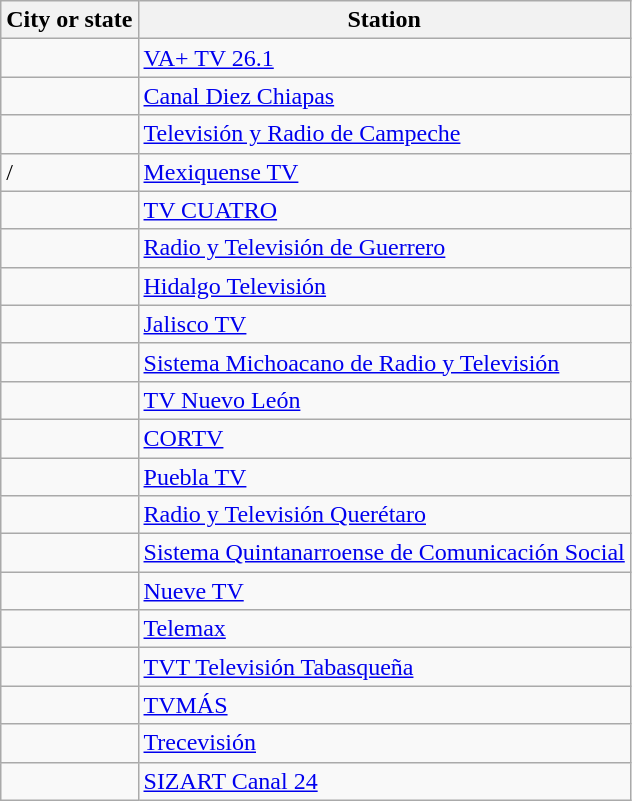<table class="wikitable sortable">
<tr>
<th>City or state</th>
<th>Station</th>
</tr>
<tr>
<td></td>
<td><a href='#'>VA+ TV 26.1</a></td>
</tr>
<tr>
<td></td>
<td><a href='#'>Canal Diez Chiapas</a></td>
</tr>
<tr>
<td></td>
<td><a href='#'>Televisión y Radio de Campeche</a></td>
</tr>
<tr>
<td> / </td>
<td><a href='#'>Mexiquense TV</a></td>
</tr>
<tr>
<td></td>
<td><a href='#'>TV CUATRO</a></td>
</tr>
<tr>
<td></td>
<td><a href='#'>Radio y Televisión de Guerrero</a></td>
</tr>
<tr>
<td></td>
<td><a href='#'>Hidalgo Televisión</a></td>
</tr>
<tr>
<td></td>
<td><a href='#'>Jalisco TV</a></td>
</tr>
<tr>
<td></td>
<td><a href='#'>Sistema Michoacano de Radio y Televisión</a></td>
</tr>
<tr>
<td></td>
<td><a href='#'>TV Nuevo León</a></td>
</tr>
<tr>
<td></td>
<td><a href='#'>CORTV</a></td>
</tr>
<tr>
<td></td>
<td><a href='#'>Puebla TV</a></td>
</tr>
<tr>
<td></td>
<td><a href='#'>Radio y Televisión Querétaro</a></td>
</tr>
<tr>
<td></td>
<td><a href='#'>Sistema Quintanarroense de Comunicación Social</a></td>
</tr>
<tr>
<td></td>
<td><a href='#'>Nueve TV</a></td>
</tr>
<tr>
<td></td>
<td><a href='#'>Telemax</a></td>
</tr>
<tr>
<td></td>
<td><a href='#'>TVT Televisión Tabasqueña</a></td>
</tr>
<tr>
<td></td>
<td><a href='#'>TVMÁS</a></td>
</tr>
<tr>
<td></td>
<td><a href='#'>Trecevisión</a></td>
</tr>
<tr>
<td></td>
<td><a href='#'>SIZART Canal 24</a></td>
</tr>
</table>
